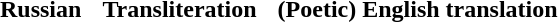<table cellpadding=6>
<tr>
<th>Russian</th>
<th>Transliteration</th>
<th>(Poetic) English translation</th>
</tr>
<tr style="vertical-align:top; white-space:nowrap;">
<td><br></td>
<td><br></td>
<td><br></td>
</tr>
</table>
